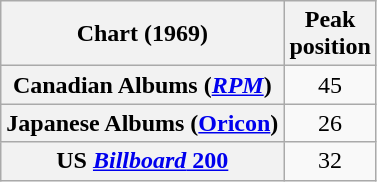<table class="wikitable sortable plainrowheaders" style="text-align:center;">
<tr>
<th scope="col">Chart (1969)</th>
<th scope="col">Peak<br> position</th>
</tr>
<tr>
<th scope="row">Canadian Albums (<em><a href='#'>RPM</a></em>)</th>
<td>45</td>
</tr>
<tr>
<th scope="row">Japanese Albums (<a href='#'>Oricon</a>)</th>
<td>26</td>
</tr>
<tr>
<th scope="row">US <a href='#'><em>Billboard</em> 200</a></th>
<td>32</td>
</tr>
</table>
